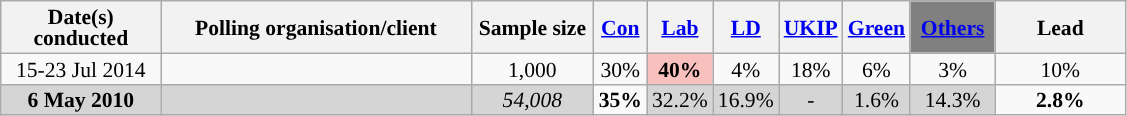<table class="wikitable sortable" style="text-align:center;font-size:90%;line-height:14px">
<tr>
<th ! style="width:100px;">Date(s)<br>conducted</th>
<th style="width:200px;">Polling organisation/client</th>
<th class="unsortable" style="width:75px;">Sample size</th>
<th class="unsortable" style="background:"><a href='#'><span>Con</span></a></th>
<th class="unsortable" style="background:"><a href='#'><span>Lab</span></a></th>
<th class="unsortable" style="background:"><a href='#'><span>LD</span></a></th>
<th class="unsortable" style="background:"><a href='#'><span>UKIP</span></a></th>
<th class="unsortable" style="background:"><a href='#'><span>Green</span></a></th>
<th class="unsortable" style="background:gray; width:50px;"><a href='#'><span>Others</span></a></th>
<th class="unsortable" style="width:80px;">Lead</th>
</tr>
<tr>
<td>15-23 Jul 2014</td>
<td> </td>
<td>1,000</td>
<td>30%</td>
<td style="background:#F8C1BE"><strong>40%</strong></td>
<td>4%</td>
<td>18%</td>
<td>6%</td>
<td>3%</td>
<td style="background:">10%</td>
</tr>
<tr>
<td style="background:#D5D5D5"><strong>6 May 2010</strong></td>
<td style="background:#D5D5D5"></td>
<td style="background:#D5D5D5"><em>54,008</em></td>
<td style="background:"><strong>35%</strong></td>
<td style="background:#D5D5D5">32.2%</td>
<td style="background:#D5D5D5">16.9%</td>
<td style="background:#D5D5D5">-</td>
<td style="background:#D5D5D5">1.6%</td>
<td style="background:#D5D5D5">14.3%</td>
<td style="background:"><strong>2.8% </strong></td>
</tr>
</table>
